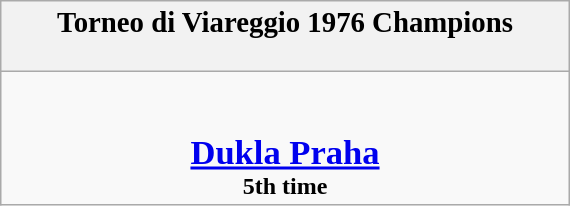<table class="wikitable" style="margin: 0 auto; width: 30%;">
<tr>
<th><big>Torneo di Viareggio 1976 Champions</big><br><br></th>
</tr>
<tr>
<td align=center><br><br><big><big><strong><a href='#'>Dukla Praha</a></strong><br></big></big><strong>5th time</strong></td>
</tr>
</table>
